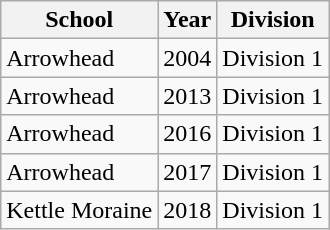<table class="wikitable">
<tr>
<th>School</th>
<th>Year</th>
<th>Division</th>
</tr>
<tr>
<td>Arrowhead</td>
<td>2004</td>
<td>Division 1</td>
</tr>
<tr>
<td>Arrowhead</td>
<td>2013</td>
<td>Division 1</td>
</tr>
<tr>
<td>Arrowhead</td>
<td>2016</td>
<td>Division 1</td>
</tr>
<tr>
<td>Arrowhead</td>
<td>2017</td>
<td>Division 1</td>
</tr>
<tr>
<td>Kettle Moraine</td>
<td>2018</td>
<td>Division 1</td>
</tr>
</table>
